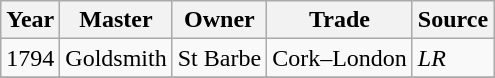<table class=" wikitable">
<tr>
<th>Year</th>
<th>Master</th>
<th>Owner</th>
<th>Trade</th>
<th>Source</th>
</tr>
<tr>
<td>1794</td>
<td>Goldsmith</td>
<td>St Barbe</td>
<td>Cork–London</td>
<td><em>LR</em></td>
</tr>
<tr>
</tr>
</table>
